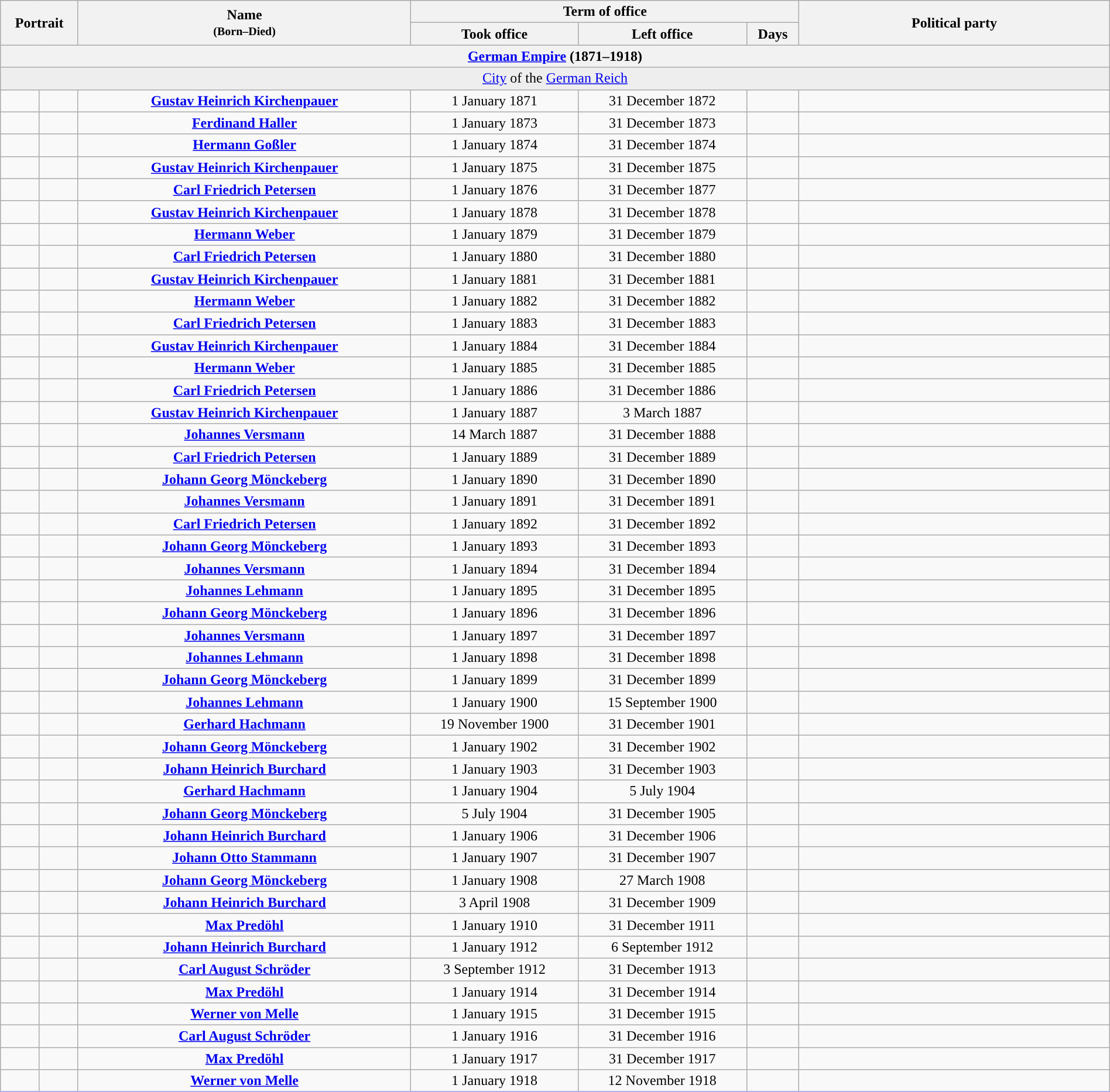<table class="wikitable" style="text-align:center; width:100%; border:1px #AAAAFF solid">
<tr>
<th width=80px rowspan=2 colspan=2>Portrait</th>
<th width=30% rowspan=2>Name<br><small>(Born–Died)</small></th>
<th width=35% colspan=3>Term of office</th>
<th width=28% rowspan=2>Political party</th>
</tr>
<tr>
<th>Took office</th>
<th>Left office</th>
<th>Days</th>
</tr>
<tr>
<th colspan="7"><a href='#'>German Empire</a> (1871–1918)</th>
</tr>
<tr>
<td bgcolor=#EEEEEE colspan=8><a href='#'>City</a> of the <a href='#'>German Reich</a></td>
</tr>
<tr>
<td style="background:"></td>
<td></td>
<td><strong><a href='#'>Gustav Heinrich Kirchenpauer</a></strong><br></td>
<td>1 January 1871</td>
<td>31 December 1872</td>
<td></td>
<td></td>
</tr>
<tr>
<td style="background:"></td>
<td></td>
<td><strong><a href='#'>Ferdinand Haller</a></strong><br></td>
<td>1 January 1873</td>
<td>31 December 1873</td>
<td></td>
<td></td>
</tr>
<tr>
<td style="background:"></td>
<td></td>
<td><strong><a href='#'>Hermann Goßler</a></strong><br></td>
<td>1 January 1874</td>
<td>31 December 1874</td>
<td></td>
<td></td>
</tr>
<tr>
<td style="background:"></td>
<td></td>
<td><strong><a href='#'>Gustav Heinrich Kirchenpauer</a></strong><br></td>
<td>1 January 1875</td>
<td>31 December 1875</td>
<td></td>
<td></td>
</tr>
<tr>
<td style="background:"></td>
<td></td>
<td><strong><a href='#'>Carl Friedrich Petersen</a></strong><br></td>
<td>1 January 1876</td>
<td>31 December 1877</td>
<td></td>
<td></td>
</tr>
<tr>
<td style="background:"></td>
<td></td>
<td><strong><a href='#'>Gustav Heinrich Kirchenpauer</a></strong><br></td>
<td>1 January 1878</td>
<td>31 December 1878</td>
<td></td>
<td></td>
</tr>
<tr>
<td style="background:"></td>
<td></td>
<td><strong><a href='#'>Hermann Weber</a></strong><br></td>
<td>1 January 1879</td>
<td>31 December 1879</td>
<td></td>
<td></td>
</tr>
<tr>
<td style="background:"></td>
<td></td>
<td><strong><a href='#'>Carl Friedrich Petersen</a></strong><br></td>
<td>1 January 1880</td>
<td>31 December 1880</td>
<td></td>
<td></td>
</tr>
<tr>
<td style="background:"></td>
<td></td>
<td><strong><a href='#'>Gustav Heinrich Kirchenpauer</a></strong><br></td>
<td>1 January 1881</td>
<td>31 December 1881</td>
<td></td>
<td></td>
</tr>
<tr>
<td style="background:"></td>
<td></td>
<td><strong><a href='#'>Hermann Weber</a></strong><br></td>
<td>1 January 1882</td>
<td>31 December 1882</td>
<td></td>
<td></td>
</tr>
<tr>
<td style="background:"></td>
<td></td>
<td><strong><a href='#'>Carl Friedrich Petersen</a></strong><br></td>
<td>1 January 1883</td>
<td>31 December 1883</td>
<td></td>
<td></td>
</tr>
<tr>
<td style="background:"></td>
<td></td>
<td><strong><a href='#'>Gustav Heinrich Kirchenpauer</a></strong><br></td>
<td>1 January 1884</td>
<td>31 December 1884</td>
<td></td>
<td></td>
</tr>
<tr>
<td style="background:"></td>
<td></td>
<td><strong><a href='#'>Hermann Weber</a></strong><br></td>
<td>1 January 1885</td>
<td>31 December 1885</td>
<td></td>
<td></td>
</tr>
<tr>
<td style="background:"></td>
<td></td>
<td><strong><a href='#'>Carl Friedrich Petersen</a></strong><br></td>
<td>1 January 1886</td>
<td>31 December 1886</td>
<td></td>
<td></td>
</tr>
<tr>
<td style="background:"></td>
<td></td>
<td><strong><a href='#'>Gustav Heinrich Kirchenpauer</a></strong><br></td>
<td>1 January 1887</td>
<td>3 March 1887</td>
<td></td>
<td></td>
</tr>
<tr>
<td style="background:"></td>
<td></td>
<td><strong><a href='#'>Johannes Versmann</a></strong><br></td>
<td>14 March 1887</td>
<td>31 December 1888</td>
<td></td>
<td></td>
</tr>
<tr>
<td style="background:"></td>
<td></td>
<td><strong><a href='#'>Carl Friedrich Petersen</a></strong><br></td>
<td>1 January 1889</td>
<td>31 December 1889</td>
<td></td>
<td></td>
</tr>
<tr>
<td style="background:"></td>
<td></td>
<td><strong><a href='#'>Johann Georg Mönckeberg</a></strong><br></td>
<td>1 January 1890</td>
<td>31 December 1890</td>
<td></td>
<td></td>
</tr>
<tr>
<td style="background:"></td>
<td></td>
<td><strong><a href='#'>Johannes Versmann</a></strong><br></td>
<td>1 January 1891</td>
<td>31 December 1891</td>
<td></td>
<td></td>
</tr>
<tr>
<td style="background:"></td>
<td></td>
<td><strong><a href='#'>Carl Friedrich Petersen</a></strong><br></td>
<td>1 January 1892</td>
<td>31 December 1892</td>
<td></td>
<td></td>
</tr>
<tr>
<td style="background:"></td>
<td></td>
<td><strong><a href='#'>Johann Georg Mönckeberg</a></strong><br></td>
<td>1 January 1893</td>
<td>31 December 1893</td>
<td></td>
<td></td>
</tr>
<tr>
<td style="background:"></td>
<td></td>
<td><strong><a href='#'>Johannes Versmann</a></strong><br></td>
<td>1 January 1894</td>
<td>31 December 1894</td>
<td></td>
<td></td>
</tr>
<tr>
<td style="background:"></td>
<td></td>
<td><strong><a href='#'>Johannes Lehmann</a></strong><br></td>
<td>1 January 1895</td>
<td>31 December 1895</td>
<td></td>
<td></td>
</tr>
<tr>
<td style="background:"></td>
<td></td>
<td><strong><a href='#'>Johann Georg Mönckeberg</a></strong><br></td>
<td>1 January 1896</td>
<td>31 December 1896</td>
<td></td>
<td></td>
</tr>
<tr>
<td style="background:"></td>
<td></td>
<td><strong><a href='#'>Johannes Versmann</a></strong><br></td>
<td>1 January 1897</td>
<td>31 December 1897</td>
<td></td>
<td></td>
</tr>
<tr>
<td style="background:"></td>
<td></td>
<td><strong><a href='#'>Johannes Lehmann</a></strong><br></td>
<td>1 January 1898</td>
<td>31 December 1898</td>
<td></td>
<td></td>
</tr>
<tr>
<td style="background:"></td>
<td></td>
<td><strong><a href='#'>Johann Georg Mönckeberg</a></strong><br></td>
<td>1 January 1899</td>
<td>31 December 1899</td>
<td></td>
<td></td>
</tr>
<tr>
<td style="background:"></td>
<td></td>
<td><strong><a href='#'>Johannes Lehmann</a></strong><br></td>
<td>1 January 1900</td>
<td>15 September 1900</td>
<td></td>
<td></td>
</tr>
<tr>
<td style="background:"></td>
<td></td>
<td><strong><a href='#'>Gerhard Hachmann</a></strong><br></td>
<td>19 November 1900</td>
<td>31 December 1901</td>
<td></td>
<td></td>
</tr>
<tr>
<td style="background:"></td>
<td></td>
<td><strong><a href='#'>Johann Georg Mönckeberg</a></strong><br></td>
<td>1 January 1902</td>
<td>31 December 1902</td>
<td></td>
<td></td>
</tr>
<tr>
<td style="background:"></td>
<td></td>
<td><strong><a href='#'>Johann Heinrich Burchard</a></strong><br></td>
<td>1 January 1903</td>
<td>31 December 1903</td>
<td></td>
<td></td>
</tr>
<tr>
<td style="background:"></td>
<td></td>
<td><strong><a href='#'>Gerhard Hachmann</a></strong><br></td>
<td>1 January 1904</td>
<td>5 July 1904</td>
<td></td>
<td></td>
</tr>
<tr>
<td style="background:"></td>
<td></td>
<td><strong><a href='#'>Johann Georg Mönckeberg</a></strong><br></td>
<td>5 July 1904</td>
<td>31 December 1905</td>
<td></td>
<td></td>
</tr>
<tr>
<td style="background:"></td>
<td></td>
<td><strong><a href='#'>Johann Heinrich Burchard</a></strong><br></td>
<td>1 January 1906</td>
<td>31 December 1906</td>
<td></td>
<td></td>
</tr>
<tr>
<td style="background:"></td>
<td></td>
<td><strong><a href='#'>Johann Otto Stammann</a></strong><br></td>
<td>1 January 1907</td>
<td>31 December 1907</td>
<td></td>
<td></td>
</tr>
<tr>
<td style="background:"></td>
<td></td>
<td><strong><a href='#'>Johann Georg Mönckeberg</a></strong><br></td>
<td>1 January 1908</td>
<td>27 March 1908</td>
<td></td>
<td></td>
</tr>
<tr>
<td style="background:"></td>
<td></td>
<td><strong><a href='#'>Johann Heinrich Burchard</a></strong><br></td>
<td>3 April 1908</td>
<td>31 December 1909</td>
<td></td>
<td></td>
</tr>
<tr>
<td style="background:"></td>
<td></td>
<td><strong><a href='#'>Max Predöhl</a></strong><br></td>
<td>1 January 1910</td>
<td>31 December 1911</td>
<td></td>
<td></td>
</tr>
<tr>
<td style="background:"></td>
<td></td>
<td><strong><a href='#'>Johann Heinrich Burchard</a></strong><br></td>
<td>1 January 1912</td>
<td>6 September 1912</td>
<td></td>
<td></td>
</tr>
<tr>
<td style="background:"></td>
<td></td>
<td><strong><a href='#'>Carl August Schröder</a></strong><br></td>
<td>3 September 1912</td>
<td>31 December 1913</td>
<td></td>
<td></td>
</tr>
<tr>
<td style="background:"></td>
<td></td>
<td><strong><a href='#'>Max Predöhl</a></strong><br></td>
<td>1 January 1914</td>
<td>31 December 1914</td>
<td></td>
<td></td>
</tr>
<tr>
<td style="background:"></td>
<td></td>
<td><strong><a href='#'>Werner von Melle</a></strong><br></td>
<td>1 January 1915</td>
<td>31 December 1915</td>
<td></td>
<td></td>
</tr>
<tr>
<td style="background:"></td>
<td></td>
<td><strong><a href='#'>Carl August Schröder</a></strong><br></td>
<td>1 January 1916</td>
<td>31 December 1916</td>
<td></td>
<td></td>
</tr>
<tr>
<td style="background:"></td>
<td></td>
<td><strong><a href='#'>Max Predöhl</a></strong><br></td>
<td>1 January 1917</td>
<td>31 December 1917</td>
<td></td>
<td></td>
</tr>
<tr>
<td style="background:"></td>
<td></td>
<td><strong><a href='#'>Werner von Melle</a></strong><br></td>
<td>1 January 1918</td>
<td>12 November 1918</td>
<td></td>
<td></td>
</tr>
<tr>
</tr>
</table>
